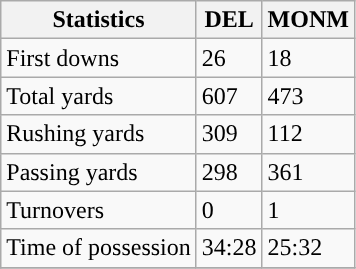<table class="wikitable" style="float: left;">
<tr>
<th>Statistics</th>
<th>DEL</th>
<th>MONM</th>
</tr>
<tr>
<td>First downs</td>
<td>26</td>
<td>18</td>
</tr>
<tr>
<td>Total yards</td>
<td>607</td>
<td>473</td>
</tr>
<tr>
<td>Rushing yards</td>
<td>309</td>
<td>112</td>
</tr>
<tr>
<td>Passing yards</td>
<td>298</td>
<td>361</td>
</tr>
<tr>
<td>Turnovers</td>
<td>0</td>
<td>1</td>
</tr>
<tr>
<td>Time of possession</td>
<td>34:28</td>
<td>25:32</td>
</tr>
<tr>
</tr>
</table>
